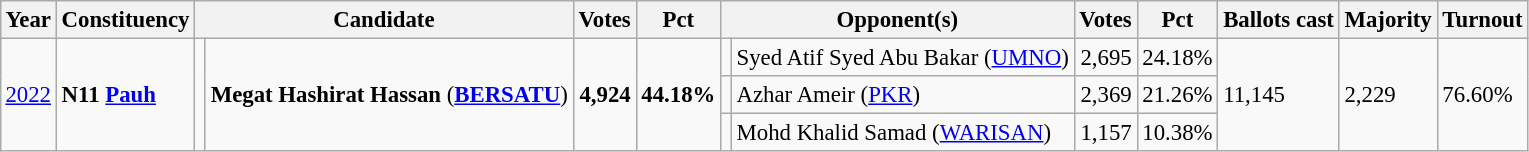<table class="wikitable" style="margin:0.5em ; font-size:95%">
<tr>
<th>Year</th>
<th>Constituency</th>
<th colspan="2">Candidate</th>
<th>Votes</th>
<th>Pct</th>
<th colspan="2">Opponent(s)</th>
<th>Votes</th>
<th>Pct</th>
<th>Ballots cast</th>
<th>Majority</th>
<th>Turnout</th>
</tr>
<tr>
<td rowspan="3"><a href='#'>2022</a></td>
<td rowspan="3"><strong>N11 <a href='#'>Pauh</a></strong></td>
<td rowspan="3" bgcolor=></td>
<td rowspan="3"><strong>Megat Hashirat Hassan</strong> (<a href='#'><strong>BERSATU</strong></a>)</td>
<td rowspan="3" align="right"><strong>4,924</strong></td>
<td rowspan="3" align="right"><strong>44.18%</strong></td>
<td></td>
<td>Syed Atif Syed Abu Bakar (<a href='#'>UMNO</a>)</td>
<td align="right">2,695</td>
<td align="right">24.18%</td>
<td rowspan="3">11,145</td>
<td rowspan="3">2,229</td>
<td rowspan="3">76.60%</td>
</tr>
<tr>
<td></td>
<td>Azhar Ameir (<a href='#'>PKR</a>)</td>
<td align="right">2,369</td>
<td align="right">21.26%</td>
</tr>
<tr>
<td></td>
<td>Mohd Khalid Samad (<a href='#'>WARISAN</a>)</td>
<td align="right">1,157</td>
<td align="right">10.38%</td>
</tr>
</table>
